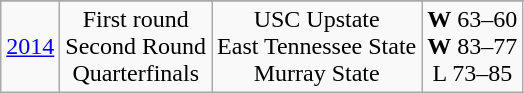<table class="wikitable" style="text-align:center">
<tr>
</tr>
<tr align="center">
<td><a href='#'>2014</a></td>
<td>First round<br>Second Round<br>Quarterfinals</td>
<td>USC Upstate<br>East Tennessee State<br>Murray State</td>
<td><strong>W</strong> 63–60<br><strong>W</strong> 83–77<br>L 73–85</td>
</tr>
</table>
